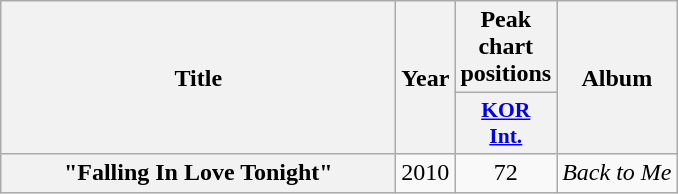<table class="wikitable plainrowheaders" style="text-align:center;">
<tr>
<th scope="col" rowspan="2" style="width:16em">Title</th>
<th scope="col" rowspan="2">Year</th>
<th scope="col" colspan="1">Peak chart positions</th>
<th scope="col" rowspan="2">Album</th>
</tr>
<tr>
<th scope="col" style="width:3em;font-size:90%;"><a href='#'>KOR<br>Int.</a><br></th>
</tr>
<tr>
<th scope="row">"Falling In Love Tonight"</th>
<td>2010</td>
<td>72</td>
<td><em>Back to Me</em></td>
</tr>
</table>
